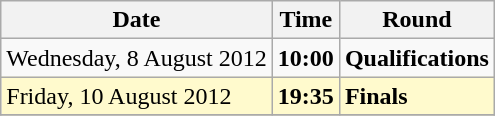<table class="wikitable">
<tr>
<th>Date</th>
<th>Time</th>
<th>Round</th>
</tr>
<tr>
<td>Wednesday, 8 August 2012</td>
<td><strong>10:00</strong></td>
<td><strong>Qualifications</strong></td>
</tr>
<tr>
<td style=background:lemonchiffon>Friday, 10 August 2012</td>
<td style=background:lemonchiffon><strong>19:35</strong></td>
<td style=background:lemonchiffon><strong>Finals</strong></td>
</tr>
<tr>
</tr>
</table>
